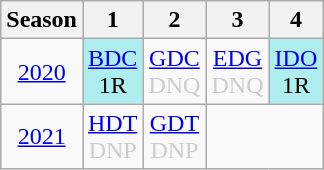<table class="wikitable" style="width:15%; margin:0">
<tr>
<th>Season</th>
<th>1</th>
<th>2</th>
<th>3</th>
<th>4</th>
</tr>
<tr>
<td style="text-align:center;"background:#efefef;"><a href='#'>2020</a></td>
<td style="text-align:center; background:#afeeee;"><a href='#'>BDC</a><br>1R</td>
<td style="text-align:center; color:#ccc;"><a href='#'>GDC</a><br>DNQ</td>
<td style="text-align:center; color:#ccc;"><a href='#'>EDG</a><br>DNQ</td>
<td style="text-align:center; background:#afeeee;"><a href='#'>IDO</a><br>1R</td>
</tr>
<tr>
<td style="text-align:center;"background:#efefef;"><a href='#'>2021</a></td>
<td style="text-align:center; color:#ccc;"><a href='#'>HDT</a><br>DNP</td>
<td style="text-align:center; color:#ccc;"><a href='#'>GDT</a><br>DNP</td>
</tr>
</table>
